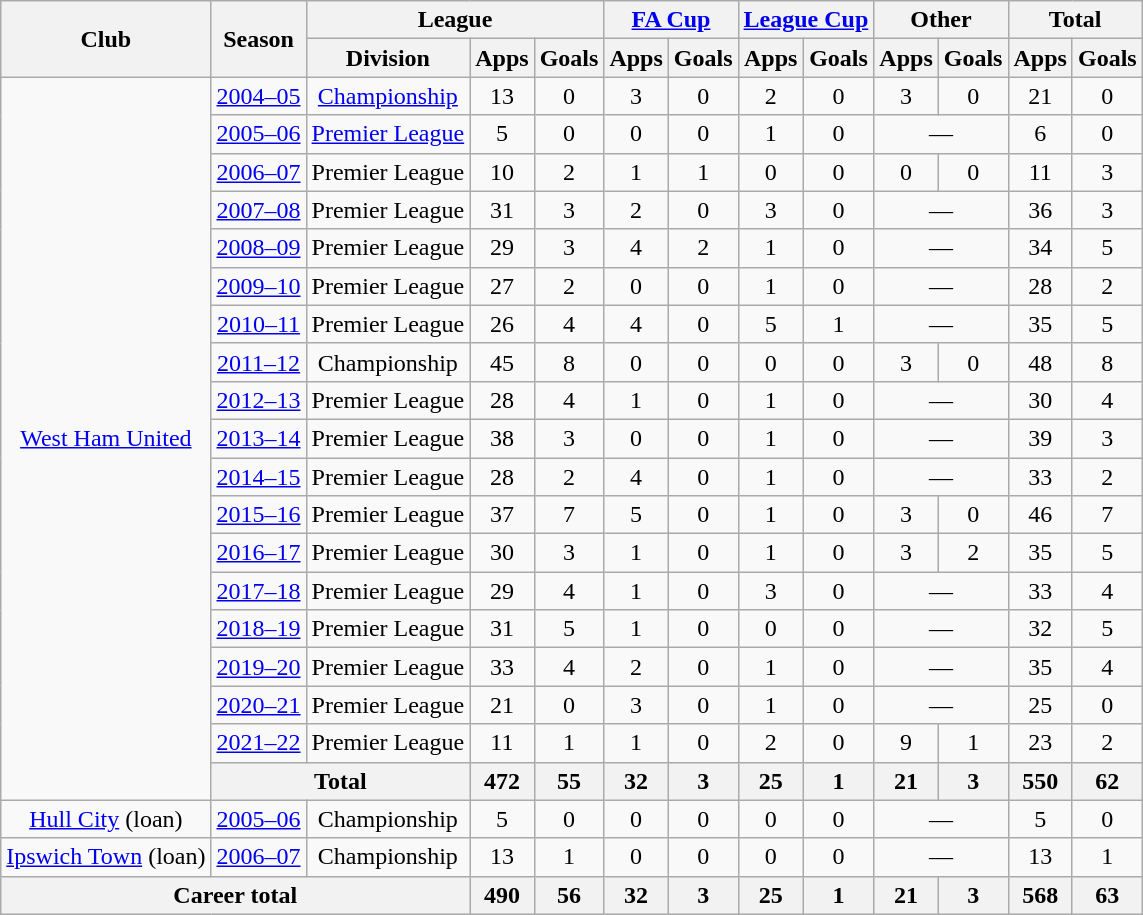<table class="wikitable" style="text-align:center">
<tr>
<th rowspan="2">Club</th>
<th rowspan="2">Season</th>
<th colspan="3">League</th>
<th colspan="2"><a href='#'>FA Cup</a></th>
<th colspan="2"><a href='#'>League Cup</a></th>
<th colspan="2">Other</th>
<th colspan="2">Total</th>
</tr>
<tr>
<th>Division</th>
<th>Apps</th>
<th>Goals</th>
<th>Apps</th>
<th>Goals</th>
<th>Apps</th>
<th>Goals</th>
<th>Apps</th>
<th>Goals</th>
<th>Apps</th>
<th>Goals</th>
</tr>
<tr>
<td rowspan=19><a href='#'>West Ham United</a></td>
<td><a href='#'>2004–05</a></td>
<td><a href='#'>Championship</a></td>
<td>13</td>
<td>0</td>
<td>3</td>
<td>0</td>
<td>2</td>
<td>0</td>
<td>3</td>
<td>0</td>
<td>21</td>
<td>0</td>
</tr>
<tr>
<td><a href='#'>2005–06</a></td>
<td><a href='#'>Premier League</a></td>
<td>5</td>
<td>0</td>
<td>0</td>
<td>0</td>
<td>1</td>
<td>0</td>
<td colspan="2">—</td>
<td>6</td>
<td>0</td>
</tr>
<tr>
<td><a href='#'>2006–07</a></td>
<td>Premier League</td>
<td>10</td>
<td>2</td>
<td>1</td>
<td>1</td>
<td>0</td>
<td>0</td>
<td>0</td>
<td>0</td>
<td>11</td>
<td>3</td>
</tr>
<tr>
<td><a href='#'>2007–08</a></td>
<td>Premier League</td>
<td>31</td>
<td>3</td>
<td>2</td>
<td>0</td>
<td>3</td>
<td>0</td>
<td colspan="2">—</td>
<td>36</td>
<td>3</td>
</tr>
<tr>
<td><a href='#'>2008–09</a></td>
<td>Premier League</td>
<td>29</td>
<td>3</td>
<td>4</td>
<td>2</td>
<td>1</td>
<td>0</td>
<td colspan="2">—</td>
<td>34</td>
<td>5</td>
</tr>
<tr>
<td><a href='#'>2009–10</a></td>
<td>Premier League</td>
<td>27</td>
<td>2</td>
<td>0</td>
<td>0</td>
<td>1</td>
<td>0</td>
<td colspan="2">—</td>
<td>28</td>
<td>2</td>
</tr>
<tr>
<td><a href='#'>2010–11</a></td>
<td>Premier League</td>
<td>26</td>
<td>4</td>
<td>4</td>
<td>0</td>
<td>5</td>
<td>1</td>
<td colspan="2">—</td>
<td>35</td>
<td>5</td>
</tr>
<tr>
<td><a href='#'>2011–12</a></td>
<td>Championship</td>
<td>45</td>
<td>8</td>
<td>0</td>
<td>0</td>
<td>0</td>
<td>0</td>
<td>3</td>
<td>0</td>
<td>48</td>
<td>8</td>
</tr>
<tr>
<td><a href='#'>2012–13</a></td>
<td>Premier League</td>
<td>28</td>
<td>4</td>
<td>1</td>
<td>0</td>
<td>1</td>
<td>0</td>
<td colspan="2">—</td>
<td>30</td>
<td>4</td>
</tr>
<tr>
<td><a href='#'>2013–14</a></td>
<td>Premier League</td>
<td>38</td>
<td>3</td>
<td>0</td>
<td>0</td>
<td>1</td>
<td>0</td>
<td colspan="2">—</td>
<td>39</td>
<td>3</td>
</tr>
<tr>
<td><a href='#'>2014–15</a></td>
<td>Premier League</td>
<td>28</td>
<td>2</td>
<td>4</td>
<td>0</td>
<td>1</td>
<td>0</td>
<td colspan="2">—</td>
<td>33</td>
<td>2</td>
</tr>
<tr>
<td><a href='#'>2015–16</a></td>
<td>Premier League</td>
<td>37</td>
<td>7</td>
<td>5</td>
<td>0</td>
<td>1</td>
<td>0</td>
<td>3</td>
<td>0</td>
<td>46</td>
<td>7</td>
</tr>
<tr>
<td><a href='#'>2016–17</a></td>
<td>Premier League</td>
<td>30</td>
<td>3</td>
<td>1</td>
<td>0</td>
<td>1</td>
<td>0</td>
<td>3</td>
<td>2</td>
<td>35</td>
<td>5</td>
</tr>
<tr>
<td><a href='#'>2017–18</a></td>
<td>Premier League</td>
<td>29</td>
<td>4</td>
<td>1</td>
<td>0</td>
<td>3</td>
<td>0</td>
<td colspan="2">—</td>
<td>33</td>
<td>4</td>
</tr>
<tr>
<td><a href='#'>2018–19</a></td>
<td>Premier League</td>
<td>31</td>
<td>5</td>
<td>1</td>
<td>0</td>
<td>0</td>
<td>0</td>
<td colspan="2">—</td>
<td>32</td>
<td>5</td>
</tr>
<tr>
<td><a href='#'>2019–20</a></td>
<td>Premier League</td>
<td>33</td>
<td>4</td>
<td>2</td>
<td>0</td>
<td>1</td>
<td>0</td>
<td colspan="2">—</td>
<td>35</td>
<td>4</td>
</tr>
<tr>
<td><a href='#'>2020–21</a></td>
<td>Premier League</td>
<td>21</td>
<td>0</td>
<td>3</td>
<td>0</td>
<td>1</td>
<td>0</td>
<td colspan="2">—</td>
<td>25</td>
<td>0</td>
</tr>
<tr>
<td><a href='#'>2021–22</a></td>
<td>Premier League</td>
<td>11</td>
<td>1</td>
<td>1</td>
<td>0</td>
<td>2</td>
<td>0</td>
<td>9</td>
<td>1</td>
<td>23</td>
<td>2</td>
</tr>
<tr>
<th colspan="2">Total</th>
<th>472</th>
<th>55</th>
<th>32</th>
<th>3</th>
<th>25</th>
<th>1</th>
<th>21</th>
<th>3</th>
<th>550</th>
<th>62</th>
</tr>
<tr>
<td><a href='#'>Hull City</a> (loan)</td>
<td><a href='#'>2005–06</a></td>
<td>Championship</td>
<td>5</td>
<td>0</td>
<td>0</td>
<td>0</td>
<td>0</td>
<td>0</td>
<td colspan="2">—</td>
<td>5</td>
<td>0</td>
</tr>
<tr>
<td><a href='#'>Ipswich Town</a> (loan)</td>
<td><a href='#'>2006–07</a></td>
<td>Championship</td>
<td>13</td>
<td>1</td>
<td>0</td>
<td>0</td>
<td>0</td>
<td>0</td>
<td colspan="2">—</td>
<td>13</td>
<td>1</td>
</tr>
<tr>
<th colspan="3">Career total</th>
<th>490</th>
<th>56</th>
<th>32</th>
<th>3</th>
<th>25</th>
<th>1</th>
<th>21</th>
<th>3</th>
<th>568</th>
<th>63</th>
</tr>
</table>
